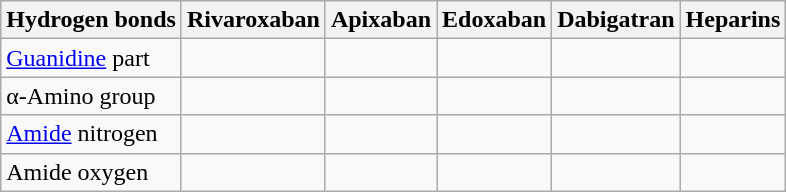<table class="wikitable">
<tr>
<th>Hydrogen bonds</th>
<th>Rivaroxaban</th>
<th>Apixaban</th>
<th>Edoxaban</th>
<th>Dabigatran</th>
<th>Heparins</th>
</tr>
<tr>
<td><a href='#'>Guanidine</a> part</td>
<td></td>
<td></td>
<td></td>
<td></td>
<td></td>
</tr>
<tr>
<td>α-Amino group</td>
<td></td>
<td></td>
<td></td>
<td></td>
<td></td>
</tr>
<tr>
<td><a href='#'>Amide</a> nitrogen</td>
<td></td>
<td></td>
<td></td>
<td></td>
<td></td>
</tr>
<tr>
<td>Amide oxygen</td>
<td></td>
<td></td>
<td></td>
<td></td>
<td></td>
</tr>
</table>
